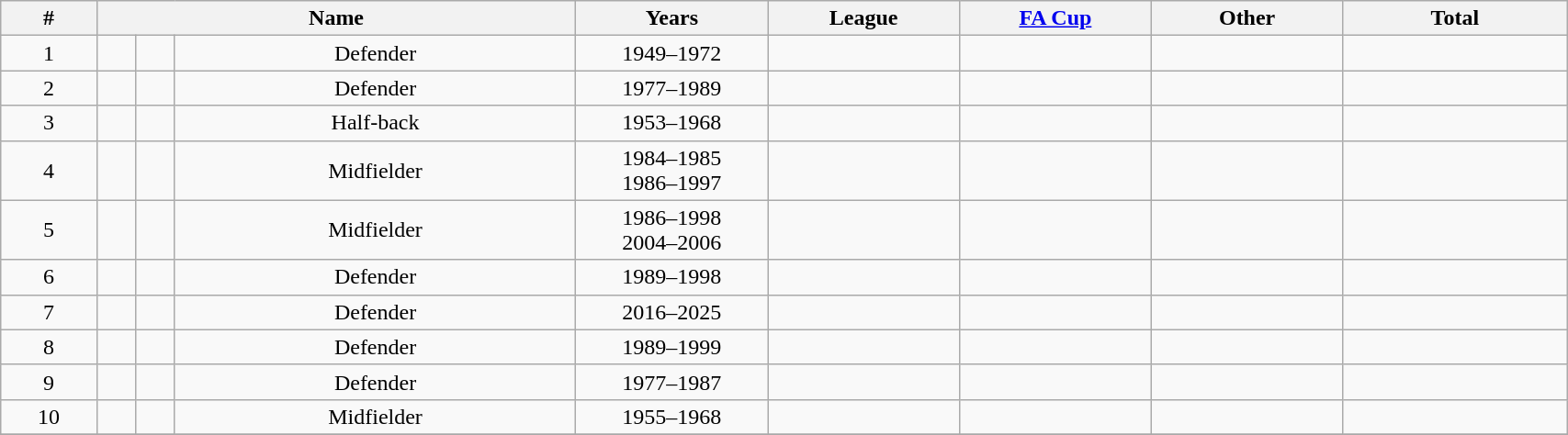<table class="wikitable sortable" style="text-align: center;" width=90%;>
<tr>
<th width=6%>#</th>
<th width=30% colspan=3>Name</th>
<th width=12%>Years</th>
<th width=12%>League</th>
<th width=12%><a href='#'>FA Cup</a></th>
<th width=12%>Other</th>
<th width=14%>Total</th>
</tr>
<tr>
<td>1</td>
<td style="text-align:left;"></td>
<td></td>
<td>Defender</td>
<td>1949–1972</td>
<td></td>
<td></td>
<td></td>
<td></td>
</tr>
<tr>
<td>2</td>
<td style="text-align:left;"></td>
<td></td>
<td>Defender</td>
<td>1977–1989</td>
<td></td>
<td></td>
<td></td>
<td></td>
</tr>
<tr>
<td>3</td>
<td style="text-align:left;"></td>
<td></td>
<td>Half-back</td>
<td>1953–1968</td>
<td></td>
<td></td>
<td></td>
<td></td>
</tr>
<tr>
<td>4</td>
<td style="text-align:left;"></td>
<td></td>
<td>Midfielder</td>
<td>1984–1985<br>1986–1997</td>
<td></td>
<td></td>
<td></td>
<td></td>
</tr>
<tr>
<td>5</td>
<td style="text-align:left;"></td>
<td></td>
<td>Midfielder</td>
<td>1986–1998<br>2004–2006</td>
<td></td>
<td></td>
<td></td>
<td></td>
</tr>
<tr>
<td>6</td>
<td style="text-align:left;"></td>
<td></td>
<td>Defender</td>
<td>1989–1998</td>
<td></td>
<td></td>
<td></td>
<td></td>
</tr>
<tr>
<td>7</td>
<td style="text-align:left;"></td>
<td></td>
<td>Defender</td>
<td>2016–2025</td>
<td></td>
<td></td>
<td></td>
<td></td>
</tr>
<tr>
<td>8</td>
<td style="text-align:left;"></td>
<td></td>
<td>Defender</td>
<td>1989–1999</td>
<td></td>
<td></td>
<td></td>
<td></td>
</tr>
<tr>
<td>9</td>
<td style="text-align:left;"></td>
<td></td>
<td>Defender</td>
<td>1977–1987</td>
<td></td>
<td></td>
<td></td>
<td></td>
</tr>
<tr>
<td>10</td>
<td style="text-align:left;"></td>
<td></td>
<td>Midfielder</td>
<td>1955–1968</td>
<td></td>
<td></td>
<td></td>
<td></td>
</tr>
<tr>
</tr>
</table>
